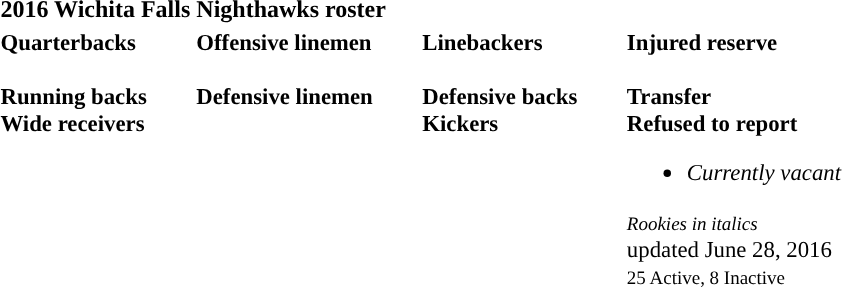<table class="toccolours" style="text-align: left;">
<tr>
<th colspan="7"><strong>2016 Wichita Falls Nighthawks roster</strong></th>
</tr>
<tr>
<td style="font-size: 95%;vertical-align:top;"><strong>Quarterbacks</strong><br>
<br><strong>Running backs</strong>

<br><strong>Wide receivers</strong>



</td>
<td style="width: 25px;"></td>
<td style="font-size: 95%;vertical-align:top;"><strong>Offensive linemen</strong><br>



<br><strong>Defensive linemen</strong>



</td>
<td style="width: 25px;"></td>
<td style="font-size: 95%;vertical-align:top;"><strong>Linebackers</strong><br><br><strong>Defensive backs</strong>





<br><strong>Kickers</strong>
</td>
<td style="width: 25px;"></td>
<td style="font-size: 95%;vertical-align:top;"><strong>Injured reserve</strong><br>





<br><strong>Transfer</strong>
<br><strong>Refused to report</strong><ul><li><em>Currently vacant</em></li></ul><small><em>Rookies in italics</em></small><br>
 updated June 28, 2016<br>
<small>25 Active, 8 Inactive</small></td>
</tr>
<tr>
</tr>
</table>
